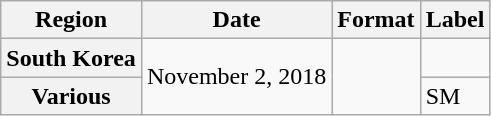<table class="wikitable plainrowheaders">
<tr>
<th scope="col">Region</th>
<th scope="col">Date</th>
<th scope="col">Format</th>
<th scope="col">Label</th>
</tr>
<tr>
<th scope="row">South Korea</th>
<td rowspan="2">November 2, 2018</td>
<td rowspan="2"></td>
<td></td>
</tr>
<tr>
<th scope="row">Various</th>
<td>SM</td>
</tr>
</table>
